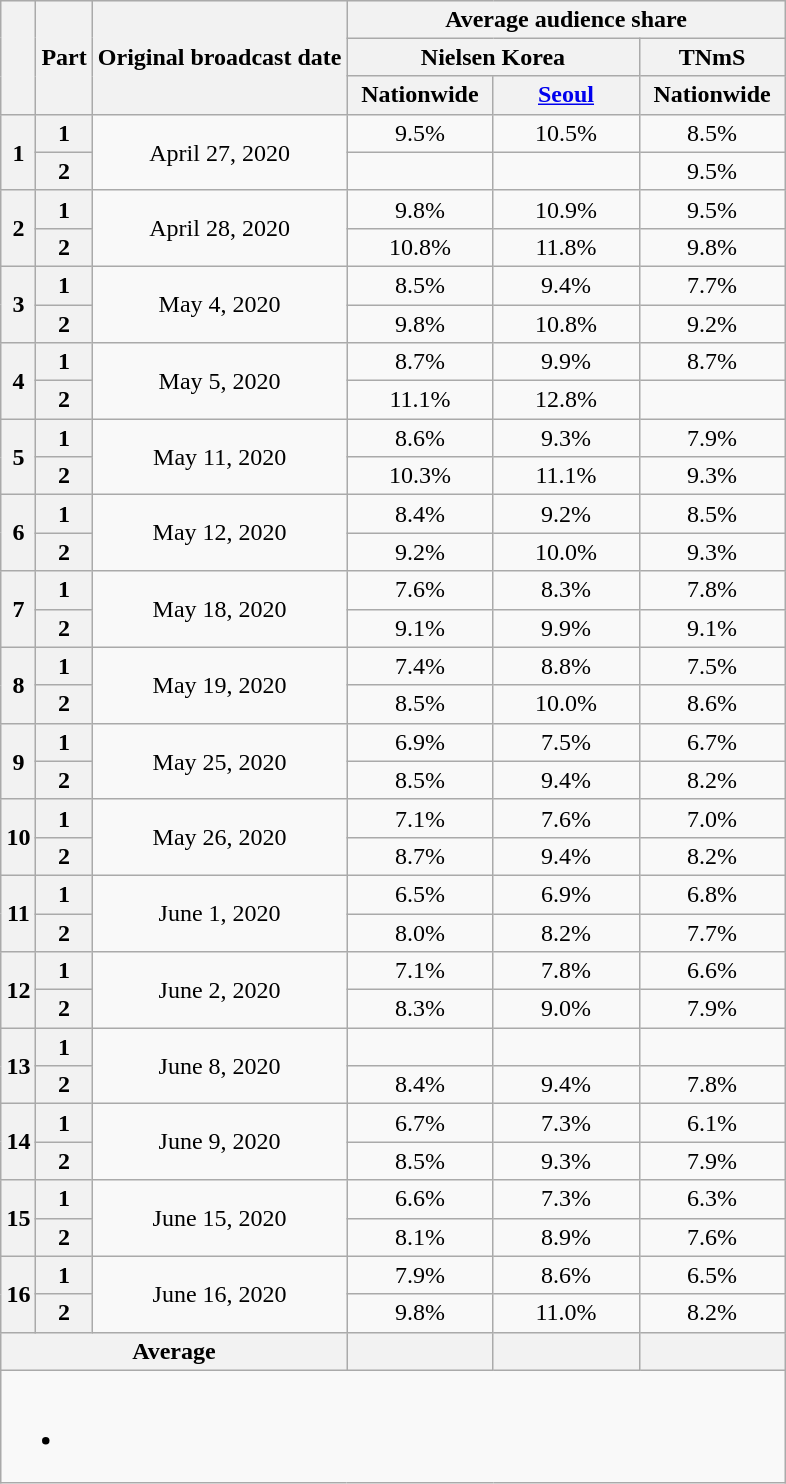<table class="wikitable" style="text-align:center;max-width:600px; margin-left: auto; margin-right: auto; border: none;">
<tr>
</tr>
<tr>
<th rowspan="3"></th>
<th rowspan="3">Part</th>
<th rowspan="3">Original broadcast date</th>
<th colspan="3">Average audience share</th>
</tr>
<tr>
<th colspan="2">Nielsen Korea</th>
<th>TNmS</th>
</tr>
<tr>
<th width="90">Nationwide</th>
<th width="90"><a href='#'>Seoul</a></th>
<th width="90">Nationwide</th>
</tr>
<tr>
<th rowspan="2">1</th>
<th>1</th>
<td rowspan="2">April 27, 2020</td>
<td>9.5% </td>
<td>10.5% </td>
<td>8.5% </td>
</tr>
<tr>
<th>2</th>
<td> </td>
<td> </td>
<td>9.5% </td>
</tr>
<tr>
<th rowspan="2">2</th>
<th>1</th>
<td rowspan="2">April 28, 2020</td>
<td>9.8% </td>
<td>10.9% </td>
<td>9.5% </td>
</tr>
<tr>
<th>2</th>
<td>10.8% </td>
<td>11.8% </td>
<td>9.8% </td>
</tr>
<tr>
<th rowspan="2">3</th>
<th>1</th>
<td rowspan="2">May 4, 2020</td>
<td>8.5% </td>
<td>9.4% </td>
<td>7.7% </td>
</tr>
<tr>
<th>2</th>
<td>9.8% </td>
<td>10.8% </td>
<td>9.2% </td>
</tr>
<tr>
<th rowspan="2">4</th>
<th>1</th>
<td rowspan="2">May 5, 2020</td>
<td>8.7% </td>
<td>9.9% </td>
<td>8.7% </td>
</tr>
<tr>
<th>2</th>
<td>11.1% </td>
<td>12.8% </td>
<td> </td>
</tr>
<tr>
<th rowspan="2">5</th>
<th>1</th>
<td rowspan="2">May 11, 2020</td>
<td>8.6% </td>
<td>9.3% </td>
<td>7.9% </td>
</tr>
<tr>
<th>2</th>
<td>10.3% </td>
<td>11.1% </td>
<td>9.3% </td>
</tr>
<tr>
<th rowspan="2">6</th>
<th>1</th>
<td rowspan="2">May 12, 2020</td>
<td>8.4% </td>
<td>9.2% </td>
<td>8.5% </td>
</tr>
<tr>
<th>2</th>
<td>9.2% </td>
<td>10.0% </td>
<td>9.3% </td>
</tr>
<tr>
<th rowspan="2">7</th>
<th>1</th>
<td rowspan="2">May 18, 2020</td>
<td>7.6% </td>
<td>8.3% </td>
<td>7.8% </td>
</tr>
<tr>
<th>2</th>
<td>9.1% </td>
<td>9.9% </td>
<td>9.1% </td>
</tr>
<tr>
<th rowspan="2">8</th>
<th>1</th>
<td rowspan="2">May 19, 2020</td>
<td>7.4% </td>
<td>8.8% </td>
<td>7.5% </td>
</tr>
<tr>
<th>2</th>
<td>8.5% </td>
<td>10.0% </td>
<td>8.6% </td>
</tr>
<tr>
<th rowspan="2">9</th>
<th>1</th>
<td rowspan="2">May 25, 2020</td>
<td>6.9% </td>
<td>7.5% </td>
<td>6.7% </td>
</tr>
<tr>
<th>2</th>
<td>8.5% </td>
<td>9.4% </td>
<td>8.2% </td>
</tr>
<tr>
<th rowspan="2">10</th>
<th>1</th>
<td rowspan="2">May 26, 2020</td>
<td>7.1% </td>
<td>7.6% </td>
<td>7.0% </td>
</tr>
<tr>
<th>2</th>
<td>8.7% </td>
<td>9.4% </td>
<td>8.2% </td>
</tr>
<tr>
<th rowspan="2">11</th>
<th>1</th>
<td rowspan="2">June 1, 2020</td>
<td>6.5% </td>
<td>6.9% </td>
<td>6.8% </td>
</tr>
<tr>
<th>2</th>
<td>8.0% </td>
<td>8.2% </td>
<td>7.7% </td>
</tr>
<tr>
<th rowspan="2">12</th>
<th>1</th>
<td rowspan="2">June 2, 2020</td>
<td>7.1% </td>
<td>7.8% </td>
<td>6.6% </td>
</tr>
<tr>
<th>2</th>
<td>8.3% </td>
<td>9.0% </td>
<td>7.9% </td>
</tr>
<tr>
<th rowspan="2">13</th>
<th>1</th>
<td rowspan="2">June 8, 2020</td>
<td> </td>
<td> </td>
<td> </td>
</tr>
<tr>
<th>2</th>
<td>8.4% </td>
<td>9.4% </td>
<td>7.8% </td>
</tr>
<tr>
<th rowspan="2">14</th>
<th>1</th>
<td rowspan="2">June 9, 2020</td>
<td>6.7% </td>
<td>7.3% </td>
<td>6.1% </td>
</tr>
<tr>
<th>2</th>
<td>8.5% </td>
<td>9.3% </td>
<td>7.9% </td>
</tr>
<tr>
<th rowspan="2">15</th>
<th>1</th>
<td rowspan="2">June 15, 2020</td>
<td>6.6% </td>
<td>7.3% </td>
<td>6.3% </td>
</tr>
<tr>
<th>2</th>
<td>8.1% </td>
<td>8.9% </td>
<td>7.6% </td>
</tr>
<tr>
<th rowspan="2">16</th>
<th>1</th>
<td rowspan="2">June 16, 2020</td>
<td>7.9% </td>
<td>8.6% </td>
<td>6.5% </td>
</tr>
<tr>
<th>2</th>
<td>9.8% </td>
<td>11.0% </td>
<td>8.2% </td>
</tr>
<tr>
<th colspan="3">Average</th>
<th></th>
<th></th>
<th></th>
</tr>
<tr>
<td colspan="6"><br><ul><li></li></ul></td>
</tr>
</table>
